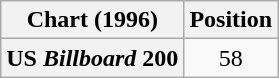<table class="wikitable plainrowheaders" style="text-align:center">
<tr>
<th scope="col">Chart (1996)</th>
<th scope="col">Position</th>
</tr>
<tr>
<th scope="row">US <em>Billboard</em> 200</th>
<td>58</td>
</tr>
</table>
